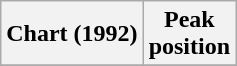<table class="wikitable plainrowheaders">
<tr>
<th>Chart (1992)</th>
<th>Peak<br>position</th>
</tr>
<tr>
</tr>
</table>
